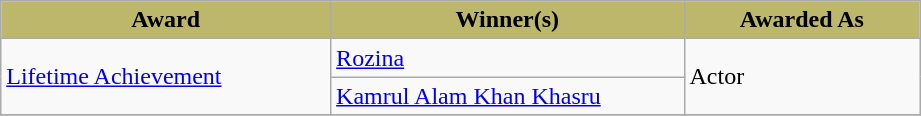<table class="wikitable plainrowheaders;">
<tr>
<th style="background-color:#BDB76B;width:28%;">Award</th>
<th style="background-color:#BDB76B;width:30%;">Winner(s)</th>
<th style="background-color:#BDB76B;width:20%;">Awarded As</th>
</tr>
<tr>
<td rowspan="2"><a href='#'>Lifetime Achievement</a></td>
<td><a href='#'>Rozina</a></td>
<td rowspan="2">Actor</td>
</tr>
<tr>
<td><a href='#'>Kamrul Alam Khan Khasru</a></td>
</tr>
<tr>
</tr>
</table>
